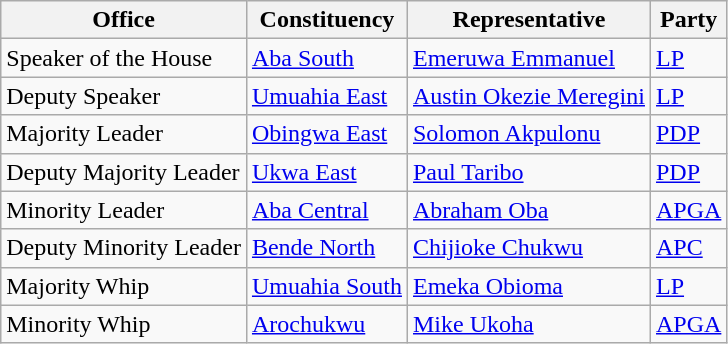<table class=wikitable>
<tr>
<th>Office</th>
<th>Constituency</th>
<th>Representative</th>
<th>Party</th>
</tr>
<tr>
<td>Speaker of the House</td>
<td><a href='#'>Aba South</a></td>
<td><a href='#'>Emeruwa Emmanuel </a></td>
<td><a href='#'>LP</a></td>
</tr>
<tr>
<td>Deputy Speaker</td>
<td><a href='#'>Umuahia East</a></td>
<td><a href='#'>Austin Okezie Meregini</a></td>
<td><a href='#'>LP</a></td>
</tr>
<tr>
<td>Majority Leader</td>
<td><a href='#'>Obingwa East</a></td>
<td><a href='#'>Solomon Akpulonu</a></td>
<td><a href='#'>PDP</a></td>
</tr>
<tr>
<td>Deputy Majority Leader</td>
<td><a href='#'>Ukwa East</a></td>
<td><a href='#'>Paul Taribo</a></td>
<td><a href='#'>PDP</a></td>
</tr>
<tr>
<td>Minority Leader</td>
<td><a href='#'>Aba Central</a></td>
<td><a href='#'>Abraham Oba</a></td>
<td><a href='#'>APGA</a></td>
</tr>
<tr>
<td>Deputy Minority Leader</td>
<td><a href='#'>Bende North</a></td>
<td><a href='#'>Chijioke Chukwu</a></td>
<td><a href='#'>APC</a></td>
</tr>
<tr>
<td>Majority Whip</td>
<td><a href='#'>Umuahia South</a></td>
<td><a href='#'>Emeka Obioma</a></td>
<td><a href='#'>LP</a></td>
</tr>
<tr>
<td>Minority Whip</td>
<td><a href='#'>Arochukwu</a></td>
<td><a href='#'>Mike Ukoha</a></td>
<td><a href='#'>APGA</a></td>
</tr>
</table>
